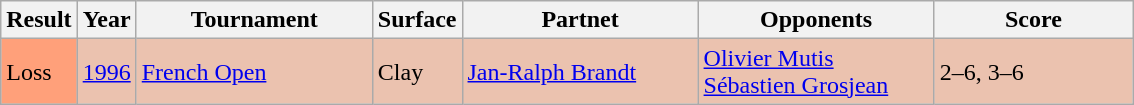<table class="sortable wikitable">
<tr>
<th style="width:40px;">Result</th>
<th style="width:30px;">Year</th>
<th style="width:150px;">Tournament</th>
<th style="width:50px;">Surface</th>
<th style="width:150px;">Partnet</th>
<th style="width:150px;">Opponents</th>
<th style="width:125px;" class="unsortable">Score</th>
</tr>
<tr style="background:#ebc2af;">
<td style="background:#ffa07a;">Loss</td>
<td><a href='#'>1996</a></td>
<td><a href='#'>French Open</a></td>
<td>Clay</td>
<td> <a href='#'>Jan-Ralph Brandt</a></td>
<td> <a href='#'>Olivier Mutis</a> <br>  <a href='#'>Sébastien Grosjean</a></td>
<td>2–6, 3–6</td>
</tr>
</table>
